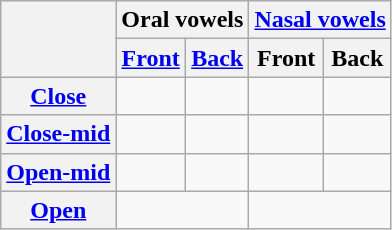<table class="wikitable">
<tr>
<th rowspan=2> </th>
<th colspan=2>Oral vowels</th>
<th colspan=2><a href='#'>Nasal vowels</a></th>
</tr>
<tr>
<th><a href='#'>Front</a></th>
<th><a href='#'>Back</a></th>
<th>Front</th>
<th>Back</th>
</tr>
<tr>
<th><a href='#'>Close</a></th>
<td align=center></td>
<td align=center></td>
<td align=center></td>
<td align=center></td>
</tr>
<tr>
<th><a href='#'>Close-mid</a></th>
<td align=center></td>
<td align=center></td>
<td> </td>
<td> </td>
</tr>
<tr>
<th><a href='#'>Open-mid</a></th>
<td align=center></td>
<td align=center></td>
<td align=center></td>
<td align=center></td>
</tr>
<tr>
<th><a href='#'>Open</a></th>
<td align=center colspan=2></td>
<td align=center colspan=2></td>
</tr>
</table>
